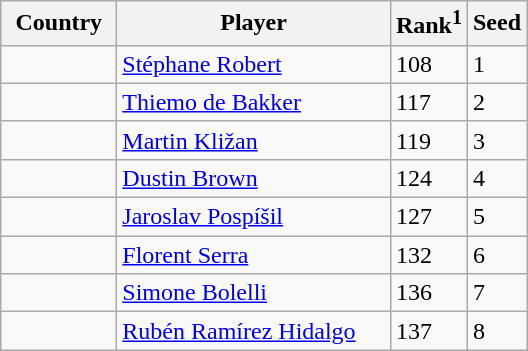<table class="sortable wikitable">
<tr>
<th width="70">Country</th>
<th width="175">Player</th>
<th>Rank<sup>1</sup></th>
<th>Seed</th>
</tr>
<tr>
<td></td>
<td><a href='#'>Stéphane Robert</a></td>
<td>108</td>
<td>1</td>
</tr>
<tr>
<td></td>
<td><a href='#'>Thiemo de Bakker</a></td>
<td>117</td>
<td>2</td>
</tr>
<tr>
<td></td>
<td><a href='#'>Martin Kližan</a></td>
<td>119</td>
<td>3</td>
</tr>
<tr>
<td></td>
<td><a href='#'>Dustin Brown</a></td>
<td>124</td>
<td>4</td>
</tr>
<tr>
<td></td>
<td><a href='#'>Jaroslav Pospíšil</a></td>
<td>127</td>
<td>5</td>
</tr>
<tr>
<td></td>
<td><a href='#'>Florent Serra</a></td>
<td>132</td>
<td>6</td>
</tr>
<tr>
<td></td>
<td><a href='#'>Simone Bolelli</a></td>
<td>136</td>
<td>7</td>
</tr>
<tr>
<td></td>
<td><a href='#'>Rubén Ramírez Hidalgo</a></td>
<td>137</td>
<td>8</td>
</tr>
</table>
